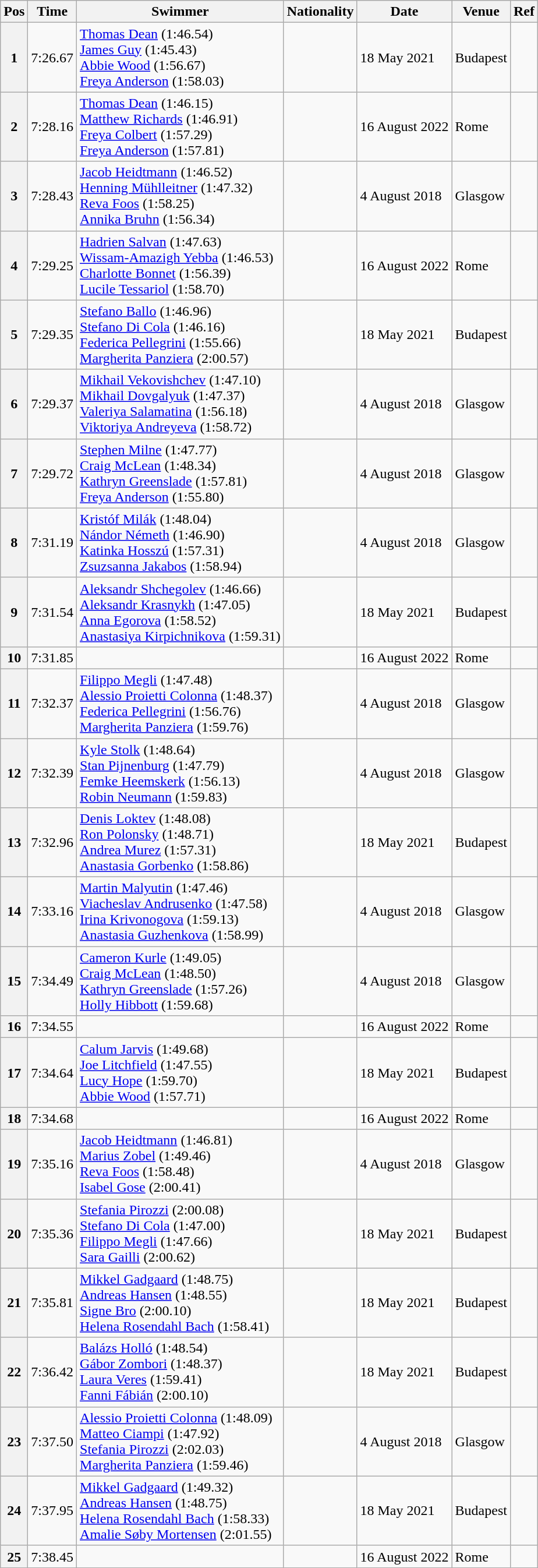<table class="wikitable">
<tr>
<th>Pos</th>
<th>Time</th>
<th>Swimmer</th>
<th>Nationality</th>
<th>Date</th>
<th>Venue</th>
<th>Ref</th>
</tr>
<tr>
<th>1</th>
<td>7:26.67</td>
<td><a href='#'>Thomas Dean</a> (1:46.54)<br><a href='#'>James Guy</a> (1:45.43)<br><a href='#'>Abbie Wood</a> (1:56.67)<br><a href='#'>Freya Anderson</a> (1:58.03)</td>
<td></td>
<td>18 May 2021</td>
<td>Budapest</td>
<td></td>
</tr>
<tr>
<th>2</th>
<td>7:28.16</td>
<td><a href='#'>Thomas Dean</a> (1:46.15)<br><a href='#'>Matthew Richards</a> (1:46.91)<br><a href='#'>Freya Colbert</a> (1:57.29)<br><a href='#'>Freya Anderson</a> (1:57.81)</td>
<td></td>
<td>16 August 2022</td>
<td>Rome</td>
<td></td>
</tr>
<tr>
<th>3</th>
<td>7:28.43</td>
<td><a href='#'>Jacob Heidtmann</a> (1:46.52)<br><a href='#'>Henning Mühlleitner</a> (1:47.32)<br><a href='#'>Reva Foos</a> (1:58.25)<br><a href='#'>Annika Bruhn</a> (1:56.34)</td>
<td></td>
<td>4 August 2018</td>
<td>Glasgow</td>
<td></td>
</tr>
<tr>
<th>4</th>
<td>7:29.25</td>
<td><a href='#'>Hadrien Salvan</a> (1:47.63)<br><a href='#'>Wissam-Amazigh Yebba</a> (1:46.53)<br><a href='#'>Charlotte Bonnet</a> (1:56.39)<br><a href='#'>Lucile Tessariol</a> (1:58.70)</td>
<td></td>
<td>16 August 2022</td>
<td>Rome</td>
<td></td>
</tr>
<tr>
<th>5</th>
<td>7:29.35</td>
<td><a href='#'>Stefano Ballo</a> (1:46.96)<br><a href='#'>Stefano Di Cola</a> (1:46.16)<br><a href='#'>Federica Pellegrini</a> (1:55.66)<br><a href='#'>Margherita Panziera</a> (2:00.57)</td>
<td></td>
<td>18 May 2021</td>
<td>Budapest</td>
<td></td>
</tr>
<tr>
<th>6</th>
<td>7:29.37</td>
<td><a href='#'>Mikhail Vekovishchev</a> (1:47.10)<br><a href='#'>Mikhail Dovgalyuk</a> (1:47.37)<br><a href='#'>Valeriya Salamatina</a> (1:56.18)<br><a href='#'>Viktoriya Andreyeva</a> (1:58.72)</td>
<td></td>
<td>4 August 2018</td>
<td>Glasgow</td>
<td></td>
</tr>
<tr>
<th>7</th>
<td>7:29.72</td>
<td><a href='#'>Stephen Milne</a> (1:47.77)<br><a href='#'>Craig McLean</a> (1:48.34)<br><a href='#'>Kathryn Greenslade</a> (1:57.81)<br><a href='#'>Freya Anderson</a> (1:55.80)</td>
<td></td>
<td>4 August 2018</td>
<td>Glasgow</td>
<td></td>
</tr>
<tr>
<th>8</th>
<td>7:31.19</td>
<td><a href='#'>Kristóf Milák</a> (1:48.04)<br><a href='#'>Nándor Németh</a> (1:46.90)<br><a href='#'>Katinka Hosszú</a> (1:57.31)<br><a href='#'>Zsuzsanna Jakabos</a> (1:58.94)</td>
<td></td>
<td>4 August 2018</td>
<td>Glasgow</td>
<td></td>
</tr>
<tr>
<th>9</th>
<td>7:31.54</td>
<td><a href='#'>Aleksandr Shchegolev</a> (1:46.66)<br><a href='#'>Aleksandr Krasnykh</a> (1:47.05)<br><a href='#'>Anna Egorova</a> (1:58.52)<br><a href='#'>Anastasiya Kirpichnikova</a> (1:59.31)</td>
<td></td>
<td>18 May 2021</td>
<td>Budapest</td>
<td></td>
</tr>
<tr>
<th>10</th>
<td>7:31.85</td>
<td></td>
<td></td>
<td>16 August 2022</td>
<td>Rome</td>
<td></td>
</tr>
<tr>
<th>11</th>
<td>7:32.37</td>
<td><a href='#'>Filippo Megli</a> (1:47.48)<br><a href='#'>Alessio Proietti Colonna</a> (1:48.37)<br><a href='#'>Federica Pellegrini</a> (1:56.76)<br><a href='#'>Margherita Panziera</a> (1:59.76)</td>
<td></td>
<td>4 August 2018</td>
<td>Glasgow</td>
<td></td>
</tr>
<tr>
<th>12</th>
<td>7:32.39</td>
<td><a href='#'>Kyle Stolk</a> (1:48.64)<br><a href='#'>Stan Pijnenburg</a> (1:47.79)<br><a href='#'>Femke Heemskerk</a> (1:56.13)<br><a href='#'>Robin Neumann</a> (1:59.83)</td>
<td></td>
<td>4 August 2018</td>
<td>Glasgow</td>
<td></td>
</tr>
<tr>
<th>13</th>
<td>7:32.96</td>
<td><a href='#'>Denis Loktev</a> (1:48.08)<br><a href='#'>Ron Polonsky</a> (1:48.71)<br><a href='#'>Andrea Murez</a> (1:57.31)<br><a href='#'>Anastasia Gorbenko</a> (1:58.86)</td>
<td></td>
<td>18 May 2021</td>
<td>Budapest</td>
<td></td>
</tr>
<tr>
<th>14</th>
<td>7:33.16</td>
<td><a href='#'>Martin Malyutin</a> (1:47.46)<br><a href='#'>Viacheslav Andrusenko</a> (1:47.58)<br><a href='#'>Irina Krivonogova</a> (1:59.13)<br><a href='#'>Anastasia Guzhenkova</a> (1:58.99)</td>
<td></td>
<td>4 August 2018</td>
<td>Glasgow</td>
<td></td>
</tr>
<tr>
<th>15</th>
<td>7:34.49</td>
<td><a href='#'>Cameron Kurle</a> (1:49.05)<br><a href='#'>Craig McLean</a> (1:48.50)<br><a href='#'>Kathryn Greenslade</a> (1:57.26)<br><a href='#'>Holly Hibbott</a> (1:59.68)</td>
<td></td>
<td>4 August 2018</td>
<td>Glasgow</td>
<td></td>
</tr>
<tr>
<th>16</th>
<td>7:34.55</td>
<td></td>
<td></td>
<td>16 August 2022</td>
<td>Rome</td>
<td></td>
</tr>
<tr>
<th>17</th>
<td>7:34.64</td>
<td><a href='#'>Calum Jarvis</a> (1:49.68)<br><a href='#'>Joe Litchfield</a> (1:47.55)<br><a href='#'>Lucy Hope</a> (1:59.70)<br><a href='#'>Abbie Wood</a> (1:57.71)</td>
<td></td>
<td>18 May 2021</td>
<td>Budapest</td>
<td></td>
</tr>
<tr>
<th>18</th>
<td>7:34.68</td>
<td></td>
<td></td>
<td>16 August 2022</td>
<td>Rome</td>
<td></td>
</tr>
<tr>
<th>19</th>
<td>7:35.16</td>
<td><a href='#'>Jacob Heidtmann</a> (1:46.81)<br><a href='#'>Marius Zobel</a> (1:49.46)<br><a href='#'>Reva Foos</a> (1:58.48)<br><a href='#'>Isabel Gose</a> (2:00.41)</td>
<td></td>
<td>4 August 2018</td>
<td>Glasgow</td>
<td></td>
</tr>
<tr>
<th>20</th>
<td>7:35.36</td>
<td><a href='#'>Stefania Pirozzi</a> (2:00.08)<br><a href='#'>Stefano Di Cola</a> (1:47.00)<br><a href='#'>Filippo Megli</a> (1:47.66)<br><a href='#'>Sara Gailli</a> (2:00.62)</td>
<td></td>
<td>18 May 2021</td>
<td>Budapest</td>
<td></td>
</tr>
<tr>
<th>21</th>
<td>7:35.81</td>
<td><a href='#'>Mikkel Gadgaard</a> (1:48.75)<br><a href='#'>Andreas Hansen</a> (1:48.55)<br><a href='#'>Signe Bro</a> (2:00.10)<br><a href='#'>Helena Rosendahl Bach</a> (1:58.41)</td>
<td></td>
<td>18 May 2021</td>
<td>Budapest</td>
<td></td>
</tr>
<tr>
<th>22</th>
<td>7:36.42</td>
<td><a href='#'>Balázs Holló</a> (1:48.54)<br><a href='#'>Gábor Zombori</a> (1:48.37)<br><a href='#'>Laura Veres</a> (1:59.41)<br><a href='#'>Fanni Fábián</a> (2:00.10)</td>
<td></td>
<td>18 May 2021</td>
<td>Budapest</td>
<td></td>
</tr>
<tr>
<th>23</th>
<td>7:37.50</td>
<td><a href='#'>Alessio Proietti Colonna</a> (1:48.09)<br><a href='#'>Matteo Ciampi</a> (1:47.92)<br><a href='#'>Stefania Pirozzi</a> (2:02.03)<br><a href='#'>Margherita Panziera</a> (1:59.46)</td>
<td></td>
<td>4 August 2018</td>
<td>Glasgow</td>
<td></td>
</tr>
<tr>
<th>24</th>
<td>7:37.95</td>
<td><a href='#'>Mikkel Gadgaard</a> (1:49.32)<br><a href='#'>Andreas Hansen</a> (1:48.75)<br><a href='#'>Helena Rosendahl Bach</a> (1:58.33)<br><a href='#'>Amalie Søby Mortensen</a> (2:01.55)</td>
<td></td>
<td>18 May 2021</td>
<td>Budapest</td>
<td></td>
</tr>
<tr>
<th>25</th>
<td>7:38.45</td>
<td></td>
<td></td>
<td>16 August 2022</td>
<td>Rome</td>
<td></td>
</tr>
</table>
